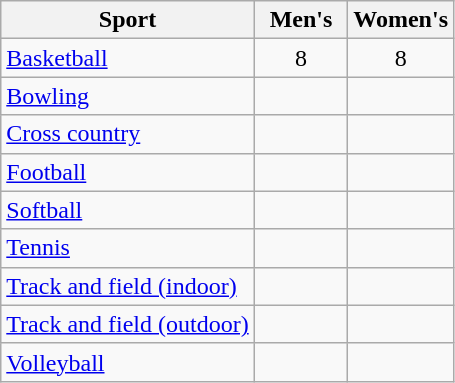<table class="wikitable" style=text-align:center>
<tr>
<th>Sport</th>
<th width=55>Men's</th>
<th>Women's</th>
</tr>
<tr>
<td align=left><a href='#'>Basketball</a></td>
<td>8</td>
<td>8</td>
</tr>
<tr>
<td align=left><a href='#'>Bowling</a></td>
<td></td>
<td></td>
</tr>
<tr>
<td align=left><a href='#'>Cross country</a></td>
<td></td>
<td></td>
</tr>
<tr>
<td align=left><a href='#'>Football</a></td>
<td></td>
<td></td>
</tr>
<tr>
<td align=left><a href='#'>Softball</a></td>
<td></td>
<td></td>
</tr>
<tr>
<td align=left><a href='#'>Tennis</a></td>
<td></td>
<td></td>
</tr>
<tr>
<td align=left><a href='#'>Track and field (indoor)</a></td>
<td></td>
<td></td>
</tr>
<tr>
<td align=left><a href='#'>Track and field (outdoor)</a></td>
<td></td>
<td></td>
</tr>
<tr>
<td align=left><a href='#'>Volleyball</a></td>
<td></td>
<td></td>
</tr>
</table>
